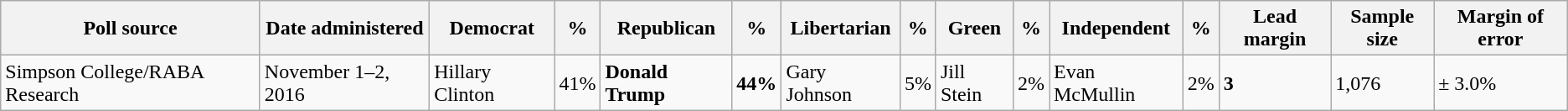<table class="wikitable">
<tr>
<th>Poll source</th>
<th>Date administered</th>
<th>Democrat</th>
<th>%</th>
<th>Republican</th>
<th>%</th>
<th>Libertarian</th>
<th>%</th>
<th>Green</th>
<th>%</th>
<th>Independent</th>
<th>%</th>
<th>Lead margin</th>
<th>Sample size</th>
<th>Margin of error</th>
</tr>
<tr>
<td>Simpson College/RABA Research</td>
<td>November 1–2, 2016</td>
<td>Hillary Clinton</td>
<td>41%</td>
<td><strong>Donald Trump</strong></td>
<td><strong>44%</strong></td>
<td>Gary Johnson</td>
<td>5%</td>
<td>Jill Stein</td>
<td>2%</td>
<td>Evan McMullin</td>
<td>2%</td>
<td><strong>3</strong></td>
<td>1,076</td>
<td>± 3.0%</td>
</tr>
</table>
